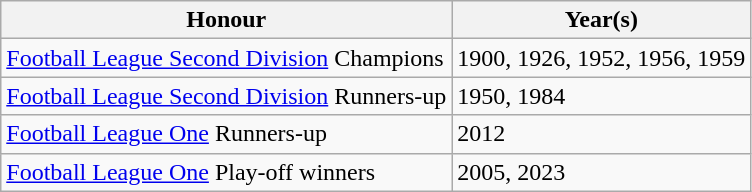<table class="wikitable">
<tr>
<th>Honour</th>
<th>Year(s)</th>
</tr>
<tr>
<td><a href='#'>Football League Second Division</a> Champions</td>
<td>1900, 1926, 1952, 1956, 1959</td>
</tr>
<tr>
<td><a href='#'>Football League Second Division</a> Runners-up</td>
<td>1950, 1984</td>
</tr>
<tr>
<td><a href='#'>Football League One</a> Runners-up</td>
<td>2012</td>
</tr>
<tr>
<td><a href='#'>Football League One</a> Play-off winners</td>
<td>2005, 2023</td>
</tr>
</table>
